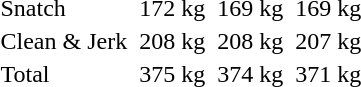<table>
<tr>
<td>Snatch</td>
<td></td>
<td>172 kg</td>
<td></td>
<td>169 kg</td>
<td></td>
<td>169 kg</td>
</tr>
<tr>
<td>Clean & Jerk</td>
<td></td>
<td>208 kg</td>
<td></td>
<td>208 kg</td>
<td></td>
<td>207 kg</td>
</tr>
<tr>
<td>Total</td>
<td></td>
<td>375 kg</td>
<td></td>
<td>374 kg</td>
<td></td>
<td>371 kg</td>
</tr>
</table>
